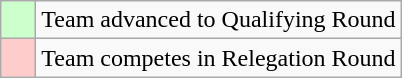<table class="wikitable">
<tr>
<td style="background:#cfc;">    </td>
<td>Team advanced to Qualifying Round</td>
</tr>
<tr>
<td style="background:#fcc;">    </td>
<td>Team competes in Relegation Round</td>
</tr>
</table>
